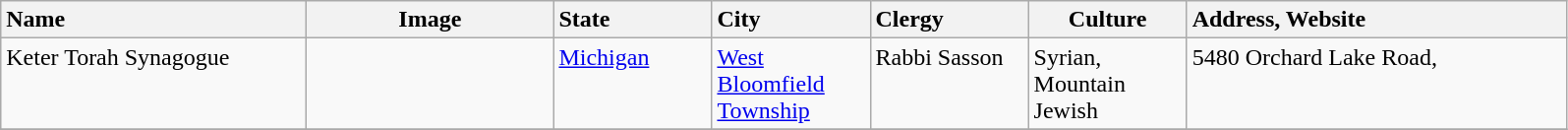<table class="wikitable sortable">
<tr>
<th style="text-align:left; width:200px;">Name</th>
<th style="text-align:center; width:160px;" class="unsortable">Image</th>
<th style="text-align:left; width:100px;">State</th>
<th style="text-align:left; width:100px;">City</th>
<th style="text-align:left; width:100px;">Clergy</th>
<th style="text-align:center; width:100px;">Culture</th>
<th style="text-align:left; width:250px;" class="unsortable">Address, Website</th>
</tr>
<tr valign=top>
<td>Keter Torah Synagogue</td>
<td></td>
<td><a href='#'>Michigan</a></td>
<td><a href='#'>West Bloomfield Township</a></td>
<td>Rabbi Sasson</td>
<td>Syrian, Mountain Jewish</td>
<td>5480 Orchard Lake Road, </td>
</tr>
<tr valign=top>
</tr>
</table>
